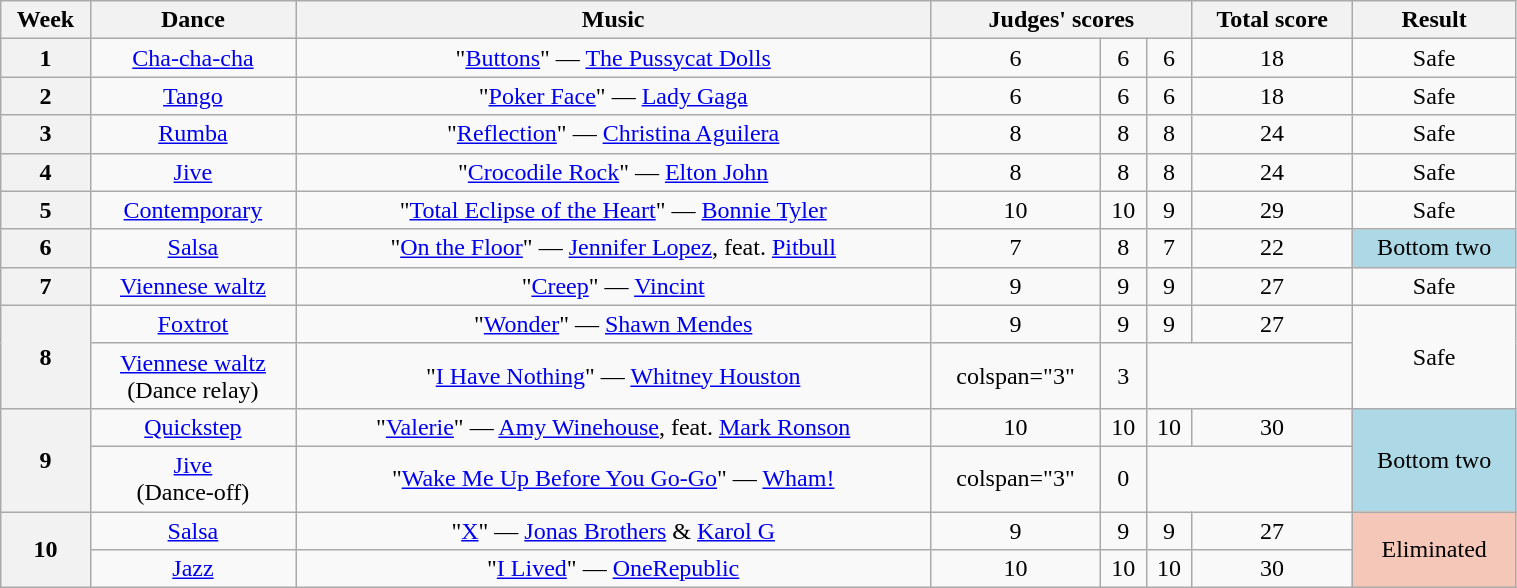<table class="wikitable unsortable" style="text-align:center; width:80%">
<tr>
<th scope="col">Week</th>
<th scope="col">Dance</th>
<th scope="col">Music</th>
<th scope="col" colspan="3">Judges' scores</th>
<th scope="col">Total score</th>
<th scope="col">Result</th>
</tr>
<tr>
<th scope="row">1</th>
<td><a href='#'>Cha-cha-cha</a></td>
<td>"<a href='#'>Buttons</a>" — <a href='#'>The Pussycat Dolls</a></td>
<td>6</td>
<td>6</td>
<td>6</td>
<td>18</td>
<td>Safe</td>
</tr>
<tr>
<th scope="row">2</th>
<td><a href='#'>Tango</a></td>
<td>"<a href='#'>Poker Face</a>" — <a href='#'>Lady Gaga</a></td>
<td>6</td>
<td>6</td>
<td>6</td>
<td>18</td>
<td>Safe</td>
</tr>
<tr>
<th scope="row">3</th>
<td><a href='#'>Rumba</a></td>
<td>"<a href='#'>Reflection</a>" — <a href='#'>Christina Aguilera</a></td>
<td>8</td>
<td>8</td>
<td>8</td>
<td>24</td>
<td>Safe</td>
</tr>
<tr>
<th scope="row">4</th>
<td><a href='#'>Jive</a></td>
<td>"<a href='#'>Crocodile Rock</a>" — <a href='#'>Elton John</a></td>
<td>8</td>
<td>8</td>
<td>8</td>
<td>24</td>
<td>Safe</td>
</tr>
<tr>
<th scope="row">5</th>
<td><a href='#'>Contemporary</a></td>
<td>"<a href='#'>Total Eclipse of the Heart</a>" — <a href='#'>Bonnie Tyler</a></td>
<td>10</td>
<td>10</td>
<td>9</td>
<td>29</td>
<td>Safe</td>
</tr>
<tr>
<th scope="row">6</th>
<td><a href='#'>Salsa</a></td>
<td>"<a href='#'>On the Floor</a>" — <a href='#'>Jennifer Lopez</a>, feat. <a href='#'>Pitbull</a></td>
<td>7</td>
<td>8</td>
<td>7</td>
<td>22</td>
<td bgcolor="lightblue">Bottom two</td>
</tr>
<tr>
<th scope="row">7</th>
<td><a href='#'>Viennese waltz</a></td>
<td>"<a href='#'>Creep</a>" — <a href='#'>Vincint</a></td>
<td>9</td>
<td>9</td>
<td>9</td>
<td>27</td>
<td>Safe</td>
</tr>
<tr>
<th rowspan="2" scope="row">8</th>
<td><a href='#'>Foxtrot</a></td>
<td>"<a href='#'>Wonder</a>" — <a href='#'>Shawn Mendes</a></td>
<td>9</td>
<td>9</td>
<td>9</td>
<td>27</td>
<td rowspan="2">Safe</td>
</tr>
<tr>
<td><a href='#'>Viennese waltz</a><br>(Dance relay)</td>
<td>"<a href='#'>I Have Nothing</a>" — <a href='#'>Whitney Houston</a></td>
<td>colspan="3" </td>
<td>3</td>
</tr>
<tr>
<th rowspan="2" scope="row">9</th>
<td><a href='#'>Quickstep</a></td>
<td>"<a href='#'>Valerie</a>" — <a href='#'>Amy Winehouse</a>, feat. <a href='#'>Mark Ronson</a></td>
<td>10</td>
<td>10</td>
<td>10</td>
<td>30</td>
<td rowspan="2" bgcolor="lightblue">Bottom two</td>
</tr>
<tr>
<td><a href='#'>Jive</a><br>(Dance-off)</td>
<td>"<a href='#'>Wake Me Up Before You Go-Go</a>" — <a href='#'>Wham!</a></td>
<td>colspan="3" </td>
<td>0</td>
</tr>
<tr>
<th rowspan="2" scope="row">10</th>
<td><a href='#'>Salsa</a></td>
<td>"<a href='#'>X</a>" — <a href='#'>Jonas Brothers</a> & <a href='#'>Karol G</a></td>
<td>9</td>
<td>9</td>
<td>9</td>
<td>27</td>
<td rowspan="2" bgcolor="f4c7b8">Eliminated</td>
</tr>
<tr>
<td><a href='#'>Jazz</a></td>
<td>"<a href='#'>I Lived</a>" — <a href='#'>OneRepublic</a></td>
<td>10</td>
<td>10</td>
<td>10</td>
<td>30</td>
</tr>
</table>
